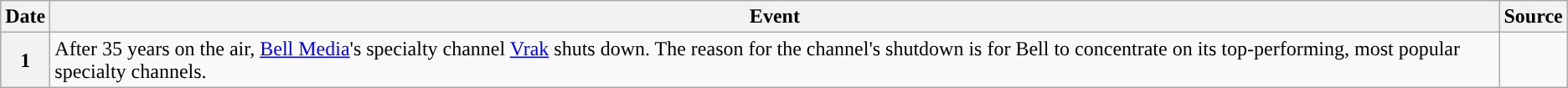<table class="wikitable">
<tr>
<th>Date</th>
<th>Event</th>
<th>Source</th>
</tr>
<tr>
<th>1</th>
<td>After 35 years on the air, <a href='#'>Bell Media</a>'s specialty channel <a href='#'>Vrak</a> shuts down. The reason for the channel's shutdown is for Bell to concentrate on its top-performing, most popular specialty channels.</td>
<td></td>
</tr>
</table>
